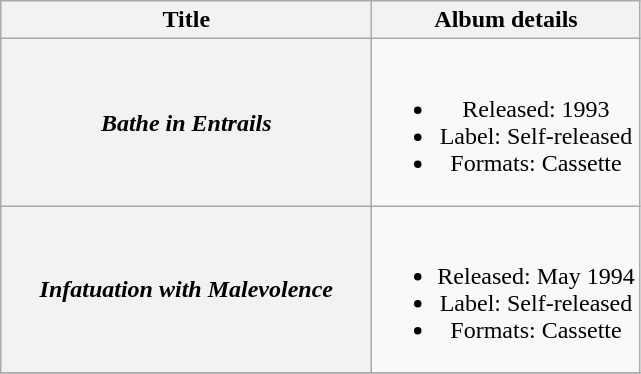<table class="wikitable plainrowheaders" style="text-align:center;">
<tr>
<th scope="col" style="width:15em;">Title</th>
<th scope="col">Album details</th>
</tr>
<tr>
<th scope="row"><em>Bathe in Entrails</em></th>
<td><br><ul><li>Released: 1993</li><li>Label: Self-released</li><li>Formats: Cassette</li></ul></td>
</tr>
<tr>
<th scope="row"><em>Infatuation with Malevolence</em></th>
<td><br><ul><li>Released: May 1994</li><li>Label: Self-released</li><li>Formats: Cassette</li></ul></td>
</tr>
<tr>
</tr>
</table>
